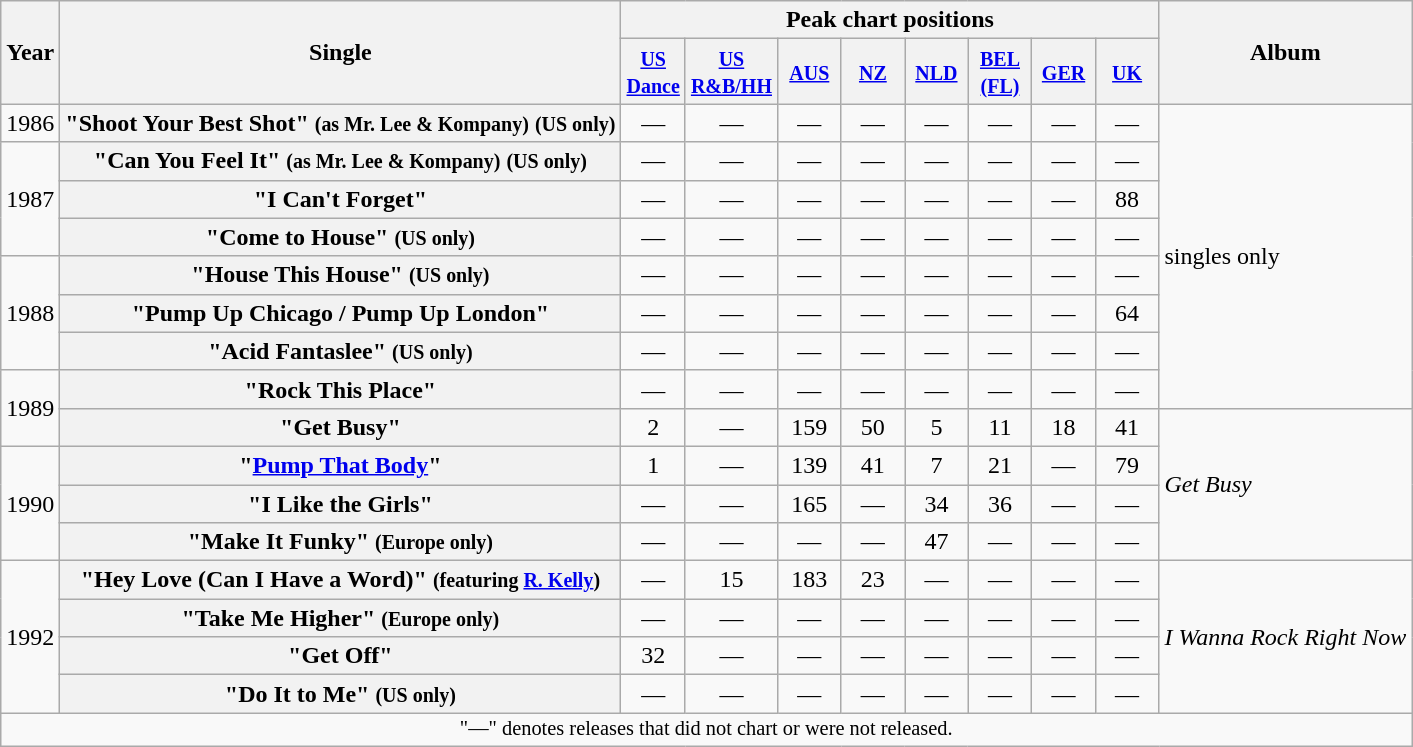<table class="wikitable plainrowheaders" style="text-align:center;">
<tr>
<th rowspan="2">Year</th>
<th rowspan="2">Single</th>
<th colspan="8">Peak chart positions</th>
<th rowspan="2">Album</th>
</tr>
<tr>
<th width="35"><small><a href='#'>US Dance</a></small><br></th>
<th width="35"><small><a href='#'>US R&B/HH</a></small></th>
<th width="35"><small><a href='#'>AUS</a></small><br></th>
<th width="35"><small><a href='#'>NZ</a></small><br></th>
<th width="35"><small><a href='#'>NLD</a></small><br></th>
<th width="35"><small><a href='#'>BEL<br>(FL)</a></small><br></th>
<th width="35"><small><a href='#'>GER</a></small><br></th>
<th width="35"><small><a href='#'>UK</a></small><br></th>
</tr>
<tr>
<td rowspan="1">1986</td>
<th scope="row">"Shoot Your Best Shot" <small>(as Mr. Lee & Kompany)</small> <small>(US only)</small></th>
<td>—</td>
<td>—</td>
<td>—</td>
<td>—</td>
<td>—</td>
<td>—</td>
<td>—</td>
<td>—</td>
<td align="left" rowspan="8">singles only</td>
</tr>
<tr>
<td rowspan="3">1987</td>
<th scope="row">"Can You Feel It" <small>(as Mr. Lee & Kompany)</small> <small>(US only)</small></th>
<td>—</td>
<td>—</td>
<td>—</td>
<td>—</td>
<td>—</td>
<td>—</td>
<td>—</td>
<td>—</td>
</tr>
<tr>
<th scope="row">"I Can't Forget"</th>
<td>—</td>
<td>—</td>
<td>—</td>
<td>—</td>
<td>—</td>
<td>—</td>
<td>—</td>
<td>88</td>
</tr>
<tr>
<th scope="row">"Come to House" <small>(US only)</small></th>
<td>—</td>
<td>—</td>
<td>—</td>
<td>—</td>
<td>—</td>
<td>—</td>
<td>—</td>
<td>—</td>
</tr>
<tr>
<td rowspan="3">1988</td>
<th scope="row">"House This House" <small>(US only)</small></th>
<td>—</td>
<td>—</td>
<td>—</td>
<td>—</td>
<td>—</td>
<td>—</td>
<td>—</td>
<td>—</td>
</tr>
<tr>
<th scope="row">"Pump Up Chicago / Pump Up London"</th>
<td>—</td>
<td>—</td>
<td>—</td>
<td>—</td>
<td>—</td>
<td>—</td>
<td>—</td>
<td>64</td>
</tr>
<tr>
<th scope="row">"Acid Fantaslee" <small>(US only)</small></th>
<td>—</td>
<td>—</td>
<td>—</td>
<td>—</td>
<td>—</td>
<td>—</td>
<td>—</td>
<td>—</td>
</tr>
<tr>
<td rowspan="2">1989</td>
<th scope="row">"Rock This Place"</th>
<td>—</td>
<td>—</td>
<td>—</td>
<td>—</td>
<td>—</td>
<td>—</td>
<td>—</td>
<td>—</td>
</tr>
<tr>
<th scope="row">"Get Busy"</th>
<td>2</td>
<td>—</td>
<td>159</td>
<td>50</td>
<td>5</td>
<td>11</td>
<td>18</td>
<td>41</td>
<td align="left" rowspan="4"><em>Get Busy</em></td>
</tr>
<tr>
<td rowspan="3">1990</td>
<th scope="row">"<a href='#'>Pump That Body</a>"</th>
<td>1</td>
<td>—</td>
<td>139</td>
<td>41</td>
<td>7</td>
<td>21</td>
<td>—</td>
<td>79</td>
</tr>
<tr>
<th scope="row">"I Like the Girls"</th>
<td>—</td>
<td>—</td>
<td>165</td>
<td>—</td>
<td>34</td>
<td>36</td>
<td>—</td>
<td>—</td>
</tr>
<tr>
<th scope="row">"Make It Funky" <small>(Europe only)</small></th>
<td>—</td>
<td>—</td>
<td>—</td>
<td>—</td>
<td>47</td>
<td>—</td>
<td>—</td>
<td>—</td>
</tr>
<tr>
<td rowspan="4">1992</td>
<th scope="row">"Hey Love (Can I Have a Word)" <small>(featuring <a href='#'>R. Kelly</a>)</small></th>
<td>—</td>
<td>15</td>
<td>183</td>
<td>23</td>
<td>—</td>
<td>—</td>
<td>—</td>
<td>—</td>
<td align="left" rowspan="4"><em>I Wanna Rock Right Now</em></td>
</tr>
<tr>
<th scope="row">"Take Me Higher" <small>(Europe only)</small></th>
<td>—</td>
<td>—</td>
<td>—</td>
<td>—</td>
<td>—</td>
<td>—</td>
<td>—</td>
<td>—</td>
</tr>
<tr>
<th scope="row">"Get Off"</th>
<td>32</td>
<td>—</td>
<td>—</td>
<td>—</td>
<td>—</td>
<td>—</td>
<td>—</td>
<td>—</td>
</tr>
<tr>
<th scope="row">"Do It to Me" <small>(US only)</small></th>
<td>—</td>
<td>—</td>
<td>—</td>
<td>—</td>
<td>—</td>
<td>—</td>
<td>—</td>
<td>—</td>
</tr>
<tr>
<td align="center" colspan="12" style="font-size:85%">"—" denotes releases that did not chart or were not released.</td>
</tr>
</table>
